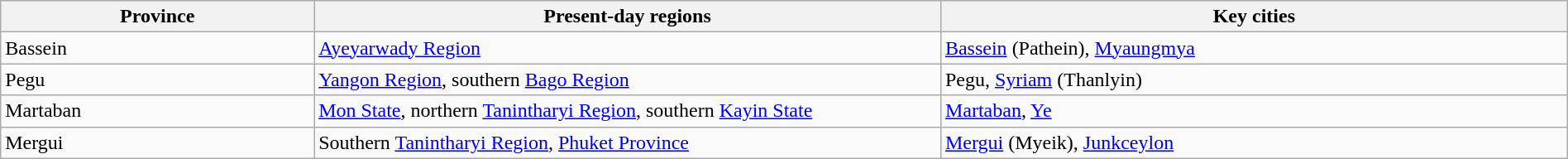<table width=100% class="wikitable">
<tr>
<th width="10%">Province</th>
<th width="20%">Present-day regions</th>
<th width="20%">Key cities</th>
</tr>
<tr>
<td>Bassein</td>
<td><a href='#'>Ayeyarwady Region</a></td>
<td><a href='#'>Bassein</a> (Pathein), <a href='#'>Myaungmya</a></td>
</tr>
<tr>
<td>Pegu</td>
<td><a href='#'>Yangon Region</a>, southern <a href='#'>Bago Region</a></td>
<td>Pegu, <a href='#'>Syriam</a> (Thanlyin)</td>
</tr>
<tr>
<td>Martaban</td>
<td><a href='#'>Mon State</a>, northern <a href='#'>Tanintharyi Region</a>, southern <a href='#'>Kayin State</a></td>
<td><a href='#'>Martaban</a>, <a href='#'>Ye</a></td>
</tr>
<tr>
<td>Mergui</td>
<td>Southern <a href='#'>Tanintharyi Region</a>, <a href='#'>Phuket Province</a></td>
<td><a href='#'>Mergui</a> (Myeik), <a href='#'>Junkceylon</a></td>
</tr>
</table>
